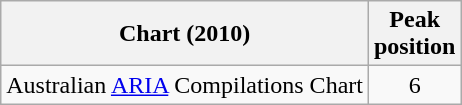<table class="wikitable">
<tr>
<th align="left">Chart (2010)</th>
<th align="left">Peak<br>position</th>
</tr>
<tr>
<td align="left">Australian <a href='#'>ARIA</a> Compilations Chart</td>
<td style="text-align:center;">6</td>
</tr>
</table>
